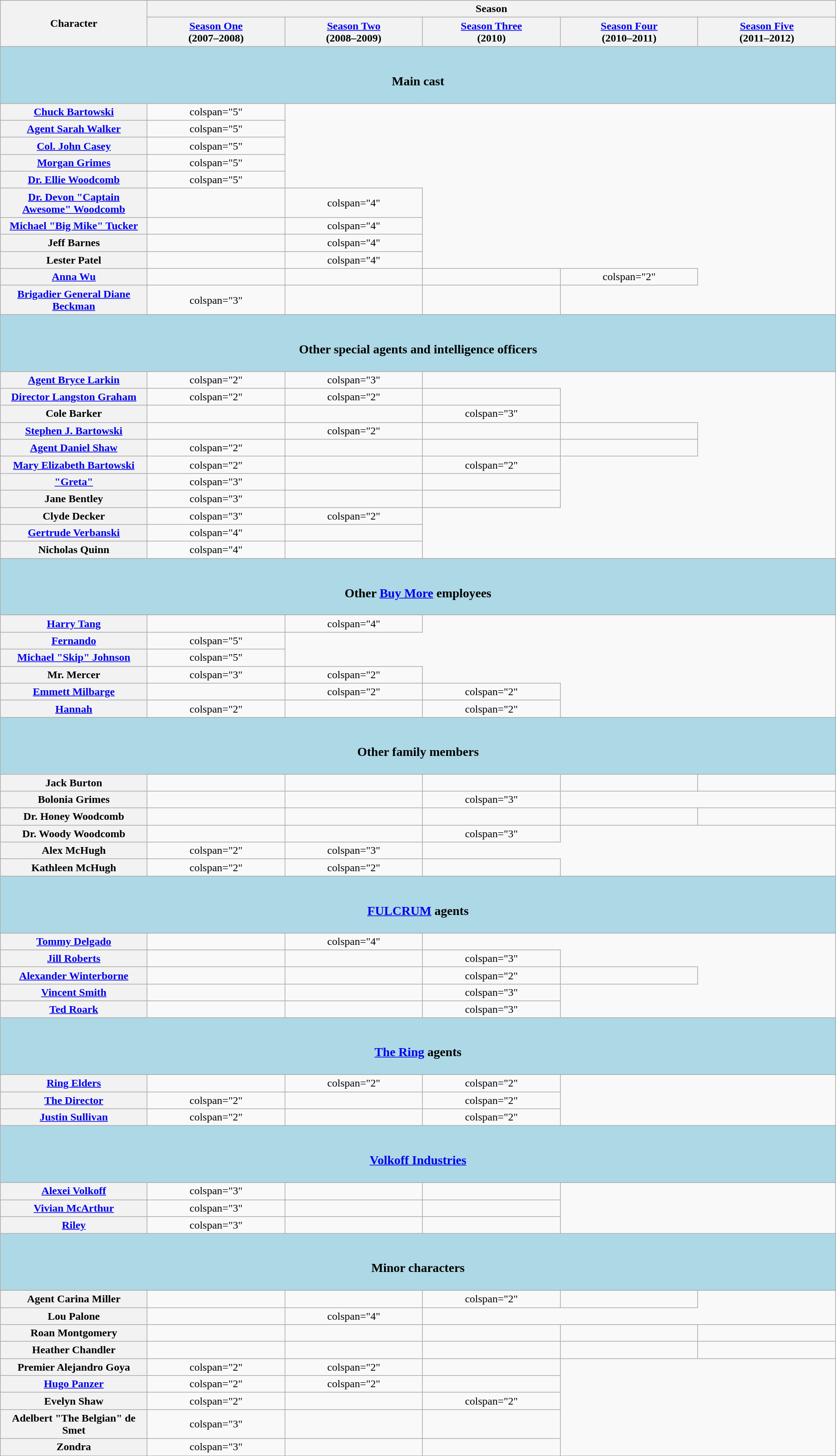<table class="wikitable" style="text-align:center">
<tr>
<th rowspan="2" width="16%">Character</th>
<th colspan="5" align="center">Season</th>
</tr>
<tr>
<th align="center" width="15%"><a href='#'>Season One</a><br>(2007–2008)</th>
<th align="center" width="15%"><a href='#'>Season Two</a><br>(2008–2009)</th>
<th align="center" width="15%"><a href='#'>Season Three</a><br>(2010)</th>
<th align="center" width="15%"><a href='#'>Season Four</a><br>(2010–2011)</th>
<th align="center" width="15%"><a href='#'>Season Five</a><br>(2011–2012)</th>
</tr>
<tr>
<th colspan="6" style="background-color:lightblue;"><br><h3>Main cast</h3></th>
</tr>
<tr>
<th><a href='#'>Chuck Bartowski</a></th>
<td>colspan="5" </td>
</tr>
<tr>
<th><a href='#'>Agent Sarah Walker</a></th>
<td>colspan="5" </td>
</tr>
<tr>
<th><a href='#'>Col. John Casey</a></th>
<td>colspan="5" </td>
</tr>
<tr>
<th><a href='#'>Morgan Grimes</a></th>
<td>colspan="5" </td>
</tr>
<tr>
<th><a href='#'>Dr. Ellie Woodcomb</a></th>
<td>colspan="5" </td>
</tr>
<tr>
<th><a href='#'>Dr. Devon "Captain Awesome" Woodcomb</a></th>
<td></td>
<td>colspan="4" </td>
</tr>
<tr>
<th><a href='#'>Michael "Big Mike" Tucker</a></th>
<td></td>
<td>colspan="4" </td>
</tr>
<tr>
<th>Jeff Barnes</th>
<td></td>
<td>colspan="4" </td>
</tr>
<tr>
<th>Lester Patel</th>
<td></td>
<td>colspan="4" </td>
</tr>
<tr>
<th><a href='#'>Anna Wu</a></th>
<td></td>
<td></td>
<td></td>
<td>colspan="2" </td>
</tr>
<tr>
<th><a href='#'>Brigadier General Diane Beckman</a></th>
<td>colspan="3" </td>
<td></td>
<td></td>
</tr>
<tr>
<th colspan="6" style="background-color:lightblue;"><br><h3>Other special agents and intelligence officers</h3></th>
</tr>
<tr>
<th><a href='#'>Agent Bryce Larkin</a></th>
<td>colspan="2" </td>
<td>colspan="3" </td>
</tr>
<tr>
<th><a href='#'>Director Langston Graham</a></th>
<td>colspan="2" </td>
<td>colspan="2" </td>
<td></td>
</tr>
<tr>
<th>Cole Barker</th>
<td></td>
<td></td>
<td>colspan="3" </td>
</tr>
<tr>
<th><a href='#'>Stephen J. Bartowski</a></th>
<td></td>
<td>colspan="2" </td>
<td></td>
<td></td>
</tr>
<tr>
<th><a href='#'>Agent Daniel Shaw</a></th>
<td>colspan="2" </td>
<td></td>
<td></td>
<td></td>
</tr>
<tr>
<th><a href='#'>Mary Elizabeth Bartowski</a></th>
<td>colspan="2" </td>
<td></td>
<td>colspan="2" </td>
</tr>
<tr>
<th><a href='#'>"Greta"</a></th>
<td>colspan="3" </td>
<td></td>
<td></td>
</tr>
<tr>
<th>Jane Bentley</th>
<td>colspan="3" </td>
<td></td>
<td></td>
</tr>
<tr>
<th>Clyde Decker</th>
<td>colspan="3" </td>
<td>colspan="2" </td>
</tr>
<tr>
<th><a href='#'>Gertrude Verbanski</a></th>
<td>colspan="4" </td>
<td></td>
</tr>
<tr>
<th>Nicholas Quinn</th>
<td>colspan="4" </td>
<td></td>
</tr>
<tr>
<th colspan="6" style="background-color:lightblue;"><br><h3>Other <a href='#'>Buy More</a> employees</h3></th>
</tr>
<tr>
<th><a href='#'>Harry Tang</a></th>
<td></td>
<td>colspan="4" </td>
</tr>
<tr>
<th><a href='#'>Fernando</a></th>
<td>colspan="5" </td>
</tr>
<tr>
<th><a href='#'>Michael "Skip" Johnson</a></th>
<td>colspan="5" </td>
</tr>
<tr>
<th>Mr. Mercer</th>
<td>colspan="3" </td>
<td>colspan="2" </td>
</tr>
<tr>
<th><a href='#'>Emmett Milbarge</a></th>
<td></td>
<td>colspan="2" </td>
<td>colspan="2" </td>
</tr>
<tr>
<th><a href='#'>Hannah</a></th>
<td>colspan="2" </td>
<td></td>
<td>colspan="2" </td>
</tr>
<tr>
<th colspan="6" style="background-color:lightblue;"><br><h3>Other family members</h3></th>
</tr>
<tr>
<th>Jack Burton</th>
<td></td>
<td></td>
<td></td>
<td></td>
<td></td>
</tr>
<tr>
<th>Bolonia Grimes</th>
<td></td>
<td></td>
<td>colspan="3" </td>
</tr>
<tr>
<th>Dr. Honey Woodcomb</th>
<td></td>
<td></td>
<td></td>
<td></td>
<td></td>
</tr>
<tr>
<th>Dr. Woody Woodcomb</th>
<td></td>
<td></td>
<td>colspan="3" </td>
</tr>
<tr>
<th>Alex McHugh</th>
<td>colspan="2" </td>
<td>colspan="3" </td>
</tr>
<tr>
<th>Kathleen McHugh</th>
<td>colspan="2" </td>
<td>colspan="2" </td>
<td></td>
</tr>
<tr>
<th colspan="6" style="background-color:lightblue;"><br><h3><a href='#'>FULCRUM</a> agents</h3></th>
</tr>
<tr>
<th><a href='#'>Tommy Delgado</a></th>
<td></td>
<td>colspan="4" </td>
</tr>
<tr>
<th><a href='#'>Jill Roberts</a></th>
<td></td>
<td></td>
<td>colspan="3" </td>
</tr>
<tr>
<th><a href='#'>Alexander Winterborne</a></th>
<td></td>
<td></td>
<td>colspan="2" </td>
<td></td>
</tr>
<tr>
<th><a href='#'>Vincent Smith</a></th>
<td></td>
<td></td>
<td>colspan="3" </td>
</tr>
<tr>
<th><a href='#'>Ted Roark</a></th>
<td></td>
<td></td>
<td>colspan="3" </td>
</tr>
<tr>
<th colspan="6" style="background-color:lightblue;"><br><h3><a href='#'>The Ring</a> agents</h3></th>
</tr>
<tr>
<th><a href='#'>Ring Elders</a></th>
<td></td>
<td>colspan="2" </td>
<td>colspan="2" </td>
</tr>
<tr>
<th><a href='#'>The Director</a></th>
<td>colspan="2" </td>
<td></td>
<td>colspan="2" </td>
</tr>
<tr>
<th><a href='#'>Justin Sullivan</a></th>
<td>colspan="2" </td>
<td></td>
<td>colspan="2" </td>
</tr>
<tr>
<th colspan="6" style="background-color:lightblue;"><br><h3><a href='#'>Volkoff Industries</a></h3></th>
</tr>
<tr>
<th><a href='#'>Alexei Volkoff</a></th>
<td>colspan="3" </td>
<td></td>
<td></td>
</tr>
<tr>
<th><a href='#'>Vivian McArthur</a></th>
<td>colspan="3" </td>
<td></td>
<td></td>
</tr>
<tr>
<th><a href='#'>Riley</a></th>
<td>colspan="3" </td>
<td></td>
<td></td>
</tr>
<tr>
<th colspan="6" style="background-color:lightblue;"><br><h3>Minor characters</h3></th>
</tr>
<tr>
<th>Agent Carina Miller</th>
<td></td>
<td></td>
<td>colspan="2" </td>
<td></td>
</tr>
<tr>
<th>Lou Palone</th>
<td></td>
<td>colspan="4" </td>
</tr>
<tr>
<th>Roan Montgomery</th>
<td></td>
<td></td>
<td></td>
<td></td>
<td></td>
</tr>
<tr>
<th>Heather Chandler</th>
<td></td>
<td></td>
<td></td>
<td></td>
<td></td>
</tr>
<tr>
<th>Premier Alejandro Goya</th>
<td>colspan="2" </td>
<td>colspan="2" </td>
<td></td>
</tr>
<tr>
<th><a href='#'>Hugo Panzer</a></th>
<td>colspan="2" </td>
<td>colspan="2" </td>
<td></td>
</tr>
<tr>
<th>Evelyn Shaw</th>
<td>colspan="2" </td>
<td></td>
<td>colspan="2" </td>
</tr>
<tr>
<th>Adelbert "The Belgian" de Smet</th>
<td>colspan="3" </td>
<td></td>
<td></td>
</tr>
<tr>
<th>Zondra</th>
<td>colspan="3" </td>
<td></td>
<td></td>
</tr>
<tr>
</tr>
</table>
